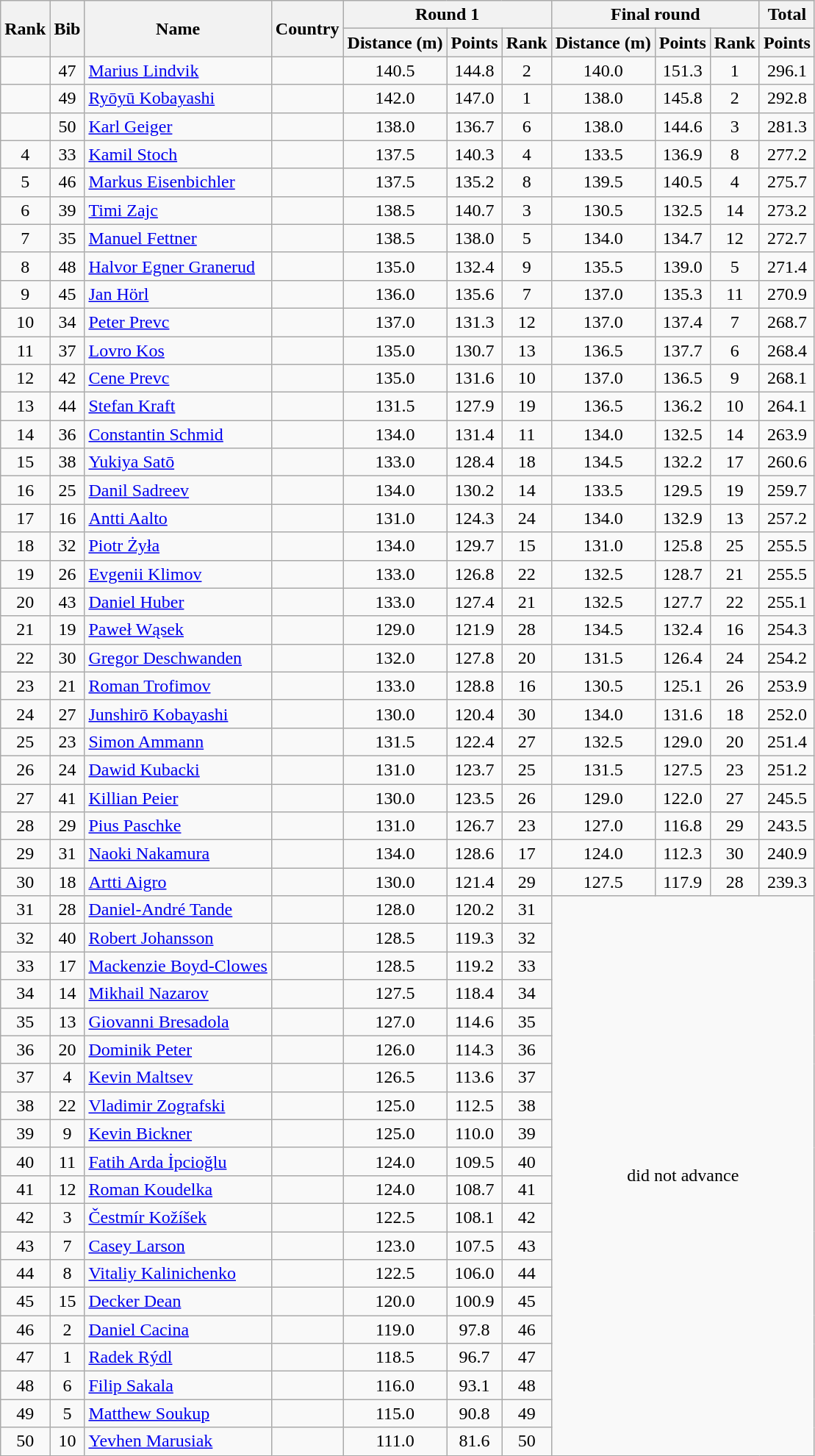<table class="wikitable sortable" style="text-align:center">
<tr>
<th rowspan=2>Rank</th>
<th rowspan=2>Bib</th>
<th rowspan=2>Name</th>
<th rowspan=2>Country</th>
<th colspan=3>Round 1</th>
<th colspan=3>Final round</th>
<th>Total</th>
</tr>
<tr>
<th>Distance (m)</th>
<th>Points</th>
<th>Rank</th>
<th>Distance (m)</th>
<th>Points</th>
<th>Rank</th>
<th>Points</th>
</tr>
<tr>
<td></td>
<td>47</td>
<td align=left><a href='#'>Marius Lindvik</a></td>
<td align=left></td>
<td>140.5</td>
<td>144.8</td>
<td>2</td>
<td>140.0</td>
<td>151.3</td>
<td>1</td>
<td>296.1</td>
</tr>
<tr>
<td></td>
<td>49</td>
<td align=left><a href='#'>Ryōyū Kobayashi</a></td>
<td align=left></td>
<td>142.0</td>
<td>147.0</td>
<td>1</td>
<td>138.0</td>
<td>145.8</td>
<td>2</td>
<td>292.8</td>
</tr>
<tr>
<td></td>
<td>50</td>
<td align=left><a href='#'>Karl Geiger</a></td>
<td align=left></td>
<td>138.0</td>
<td>136.7</td>
<td>6</td>
<td>138.0</td>
<td>144.6</td>
<td>3</td>
<td>281.3</td>
</tr>
<tr>
<td>4</td>
<td>33</td>
<td align=left><a href='#'>Kamil Stoch</a></td>
<td align=left></td>
<td>137.5</td>
<td>140.3</td>
<td>4</td>
<td>133.5</td>
<td>136.9</td>
<td>8</td>
<td>277.2</td>
</tr>
<tr>
<td>5</td>
<td>46</td>
<td align=left><a href='#'>Markus Eisenbichler</a></td>
<td align=left></td>
<td>137.5</td>
<td>135.2</td>
<td>8</td>
<td>139.5</td>
<td>140.5</td>
<td>4</td>
<td>275.7</td>
</tr>
<tr>
<td>6</td>
<td>39</td>
<td align=left><a href='#'>Timi Zajc</a></td>
<td align=left></td>
<td>138.5</td>
<td>140.7</td>
<td>3</td>
<td>130.5</td>
<td>132.5</td>
<td>14</td>
<td>273.2</td>
</tr>
<tr>
<td>7</td>
<td>35</td>
<td align=left><a href='#'>Manuel Fettner</a></td>
<td align=left></td>
<td>138.5</td>
<td>138.0</td>
<td>5</td>
<td>134.0</td>
<td>134.7</td>
<td>12</td>
<td>272.7</td>
</tr>
<tr>
<td>8</td>
<td>48</td>
<td align=left><a href='#'>Halvor Egner Granerud</a></td>
<td align=left></td>
<td>135.0</td>
<td>132.4</td>
<td>9</td>
<td>135.5</td>
<td>139.0</td>
<td>5</td>
<td>271.4</td>
</tr>
<tr>
<td>9</td>
<td>45</td>
<td align=left><a href='#'>Jan Hörl</a></td>
<td align=left></td>
<td>136.0</td>
<td>135.6</td>
<td>7</td>
<td>137.0</td>
<td>135.3</td>
<td>11</td>
<td>270.9</td>
</tr>
<tr>
<td>10</td>
<td>34</td>
<td align=left><a href='#'>Peter Prevc</a></td>
<td align=left></td>
<td>137.0</td>
<td>131.3</td>
<td>12</td>
<td>137.0</td>
<td>137.4</td>
<td>7</td>
<td>268.7</td>
</tr>
<tr>
<td>11</td>
<td>37</td>
<td align=left><a href='#'>Lovro Kos</a></td>
<td align=left></td>
<td>135.0</td>
<td>130.7</td>
<td>13</td>
<td>136.5</td>
<td>137.7</td>
<td>6</td>
<td>268.4</td>
</tr>
<tr>
<td>12</td>
<td>42</td>
<td align=left><a href='#'>Cene Prevc</a></td>
<td align=left></td>
<td>135.0</td>
<td>131.6</td>
<td>10</td>
<td>137.0</td>
<td>136.5</td>
<td>9</td>
<td>268.1</td>
</tr>
<tr>
<td>13</td>
<td>44</td>
<td align=left><a href='#'>Stefan Kraft</a></td>
<td align=left></td>
<td>131.5</td>
<td>127.9</td>
<td>19</td>
<td>136.5</td>
<td>136.2</td>
<td>10</td>
<td>264.1</td>
</tr>
<tr>
<td>14</td>
<td>36</td>
<td align=left><a href='#'>Constantin Schmid</a></td>
<td align=left></td>
<td>134.0</td>
<td>131.4</td>
<td>11</td>
<td>134.0</td>
<td>132.5</td>
<td>14</td>
<td>263.9</td>
</tr>
<tr>
<td>15</td>
<td>38</td>
<td align=left><a href='#'>Yukiya Satō</a></td>
<td align=left></td>
<td>133.0</td>
<td>128.4</td>
<td>18</td>
<td>134.5</td>
<td>132.2</td>
<td>17</td>
<td>260.6</td>
</tr>
<tr>
<td>16</td>
<td>25</td>
<td align=left><a href='#'>Danil Sadreev</a></td>
<td align=left></td>
<td>134.0</td>
<td>130.2</td>
<td>14</td>
<td>133.5</td>
<td>129.5</td>
<td>19</td>
<td>259.7</td>
</tr>
<tr>
<td>17</td>
<td>16</td>
<td align=left><a href='#'>Antti Aalto</a></td>
<td align=left></td>
<td>131.0</td>
<td>124.3</td>
<td>24</td>
<td>134.0</td>
<td>132.9</td>
<td>13</td>
<td>257.2</td>
</tr>
<tr>
<td>18</td>
<td>32</td>
<td align=left><a href='#'>Piotr Żyła</a></td>
<td align=left></td>
<td>134.0</td>
<td>129.7</td>
<td>15</td>
<td>131.0</td>
<td>125.8</td>
<td>25</td>
<td>255.5</td>
</tr>
<tr>
<td>19</td>
<td>26</td>
<td align=left><a href='#'>Evgenii Klimov</a></td>
<td align=left></td>
<td>133.0</td>
<td>126.8</td>
<td>22</td>
<td>132.5</td>
<td>128.7</td>
<td>21</td>
<td>255.5</td>
</tr>
<tr>
<td>20</td>
<td>43</td>
<td align=left><a href='#'>Daniel Huber</a></td>
<td align=left></td>
<td>133.0</td>
<td>127.4</td>
<td>21</td>
<td>132.5</td>
<td>127.7</td>
<td>22</td>
<td>255.1</td>
</tr>
<tr>
<td>21</td>
<td>19</td>
<td align=left><a href='#'>Paweł Wąsek</a></td>
<td align=left></td>
<td>129.0</td>
<td>121.9</td>
<td>28</td>
<td>134.5</td>
<td>132.4</td>
<td>16</td>
<td>254.3</td>
</tr>
<tr>
<td>22</td>
<td>30</td>
<td align=left><a href='#'>Gregor Deschwanden</a></td>
<td align=left></td>
<td>132.0</td>
<td>127.8</td>
<td>20</td>
<td>131.5</td>
<td>126.4</td>
<td>24</td>
<td>254.2</td>
</tr>
<tr>
<td>23</td>
<td>21</td>
<td align=left><a href='#'>Roman Trofimov</a></td>
<td align=left></td>
<td>133.0</td>
<td>128.8</td>
<td>16</td>
<td>130.5</td>
<td>125.1</td>
<td>26</td>
<td>253.9</td>
</tr>
<tr>
<td>24</td>
<td>27</td>
<td align=left><a href='#'>Junshirō Kobayashi</a></td>
<td align=left></td>
<td>130.0</td>
<td>120.4</td>
<td>30</td>
<td>134.0</td>
<td>131.6</td>
<td>18</td>
<td>252.0</td>
</tr>
<tr>
<td>25</td>
<td>23</td>
<td align=left><a href='#'>Simon Ammann</a></td>
<td align=left></td>
<td>131.5</td>
<td>122.4</td>
<td>27</td>
<td>132.5</td>
<td>129.0</td>
<td>20</td>
<td>251.4</td>
</tr>
<tr>
<td>26</td>
<td>24</td>
<td align=left><a href='#'>Dawid Kubacki</a></td>
<td align=left></td>
<td>131.0</td>
<td>123.7</td>
<td>25</td>
<td>131.5</td>
<td>127.5</td>
<td>23</td>
<td>251.2</td>
</tr>
<tr>
<td>27</td>
<td>41</td>
<td align=left><a href='#'>Killian Peier</a></td>
<td align=left></td>
<td>130.0</td>
<td>123.5</td>
<td>26</td>
<td>129.0</td>
<td>122.0</td>
<td>27</td>
<td>245.5</td>
</tr>
<tr>
<td>28</td>
<td>29</td>
<td align=left><a href='#'>Pius Paschke</a></td>
<td align=left></td>
<td>131.0</td>
<td>126.7</td>
<td>23</td>
<td>127.0</td>
<td>116.8</td>
<td>29</td>
<td>243.5</td>
</tr>
<tr>
<td>29</td>
<td>31</td>
<td align=left><a href='#'>Naoki Nakamura</a></td>
<td align=left></td>
<td>134.0</td>
<td>128.6</td>
<td>17</td>
<td>124.0</td>
<td>112.3</td>
<td>30</td>
<td>240.9</td>
</tr>
<tr>
<td>30</td>
<td>18</td>
<td align=left><a href='#'>Artti Aigro</a></td>
<td align=left></td>
<td>130.0</td>
<td>121.4</td>
<td>29</td>
<td>127.5</td>
<td>117.9</td>
<td>28</td>
<td>239.3</td>
</tr>
<tr>
<td>31</td>
<td>28</td>
<td align=left><a href='#'>Daniel-André Tande</a></td>
<td align=left></td>
<td>128.0</td>
<td>120.2</td>
<td>31</td>
<td rowspan=20 colspan=4>did not advance</td>
</tr>
<tr>
<td>32</td>
<td>40</td>
<td align=left><a href='#'>Robert Johansson</a></td>
<td align=left></td>
<td>128.5</td>
<td>119.3</td>
<td>32</td>
</tr>
<tr>
<td>33</td>
<td>17</td>
<td align=left><a href='#'>Mackenzie Boyd-Clowes</a></td>
<td align=left></td>
<td>128.5</td>
<td>119.2</td>
<td>33</td>
</tr>
<tr>
<td>34</td>
<td>14</td>
<td align=left><a href='#'>Mikhail Nazarov</a></td>
<td align=left></td>
<td>127.5</td>
<td>118.4</td>
<td>34</td>
</tr>
<tr>
<td>35</td>
<td>13</td>
<td align=left><a href='#'>Giovanni Bresadola</a></td>
<td align=left></td>
<td>127.0</td>
<td>114.6</td>
<td>35</td>
</tr>
<tr>
<td>36</td>
<td>20</td>
<td align=left><a href='#'>Dominik Peter</a></td>
<td align=left></td>
<td>126.0</td>
<td>114.3</td>
<td>36</td>
</tr>
<tr>
<td>37</td>
<td>4</td>
<td align=left><a href='#'>Kevin Maltsev</a></td>
<td align=left></td>
<td>126.5</td>
<td>113.6</td>
<td>37</td>
</tr>
<tr>
<td>38</td>
<td>22</td>
<td align=left><a href='#'>Vladimir Zografski</a></td>
<td align=left></td>
<td>125.0</td>
<td>112.5</td>
<td>38</td>
</tr>
<tr>
<td>39</td>
<td>9</td>
<td align=left><a href='#'>Kevin Bickner</a></td>
<td align=left></td>
<td>125.0</td>
<td>110.0</td>
<td>39</td>
</tr>
<tr>
<td>40</td>
<td>11</td>
<td align=left><a href='#'>Fatih Arda İpcioğlu</a></td>
<td align=left></td>
<td>124.0</td>
<td>109.5</td>
<td>40</td>
</tr>
<tr>
<td>41</td>
<td>12</td>
<td align=left><a href='#'>Roman Koudelka</a></td>
<td align=left></td>
<td>124.0</td>
<td>108.7</td>
<td>41</td>
</tr>
<tr>
<td>42</td>
<td>3</td>
<td align=left><a href='#'>Čestmír Kožíšek</a></td>
<td align=left></td>
<td>122.5</td>
<td>108.1</td>
<td>42</td>
</tr>
<tr>
<td>43</td>
<td>7</td>
<td align=left><a href='#'>Casey Larson</a></td>
<td align=left></td>
<td>123.0</td>
<td>107.5</td>
<td>43</td>
</tr>
<tr>
<td>44</td>
<td>8</td>
<td align=left><a href='#'>Vitaliy Kalinichenko</a></td>
<td align=left></td>
<td>122.5</td>
<td>106.0</td>
<td>44</td>
</tr>
<tr>
<td>45</td>
<td>15</td>
<td align=left><a href='#'>Decker Dean</a></td>
<td align=left></td>
<td>120.0</td>
<td>100.9</td>
<td>45</td>
</tr>
<tr>
<td>46</td>
<td>2</td>
<td align=left><a href='#'>Daniel Cacina</a></td>
<td align=left></td>
<td>119.0</td>
<td>97.8</td>
<td>46</td>
</tr>
<tr>
<td>47</td>
<td>1</td>
<td align=left><a href='#'>Radek Rýdl</a></td>
<td align=left></td>
<td>118.5</td>
<td>96.7</td>
<td>47</td>
</tr>
<tr>
<td>48</td>
<td>6</td>
<td align=left><a href='#'>Filip Sakala</a></td>
<td align=left></td>
<td>116.0</td>
<td>93.1</td>
<td>48</td>
</tr>
<tr>
<td>49</td>
<td>5</td>
<td align=left><a href='#'>Matthew Soukup</a></td>
<td align=left></td>
<td>115.0</td>
<td>90.8</td>
<td>49</td>
</tr>
<tr>
<td>50</td>
<td>10</td>
<td align=left><a href='#'>Yevhen Marusiak</a></td>
<td align=left></td>
<td>111.0</td>
<td>81.6</td>
<td>50</td>
</tr>
</table>
